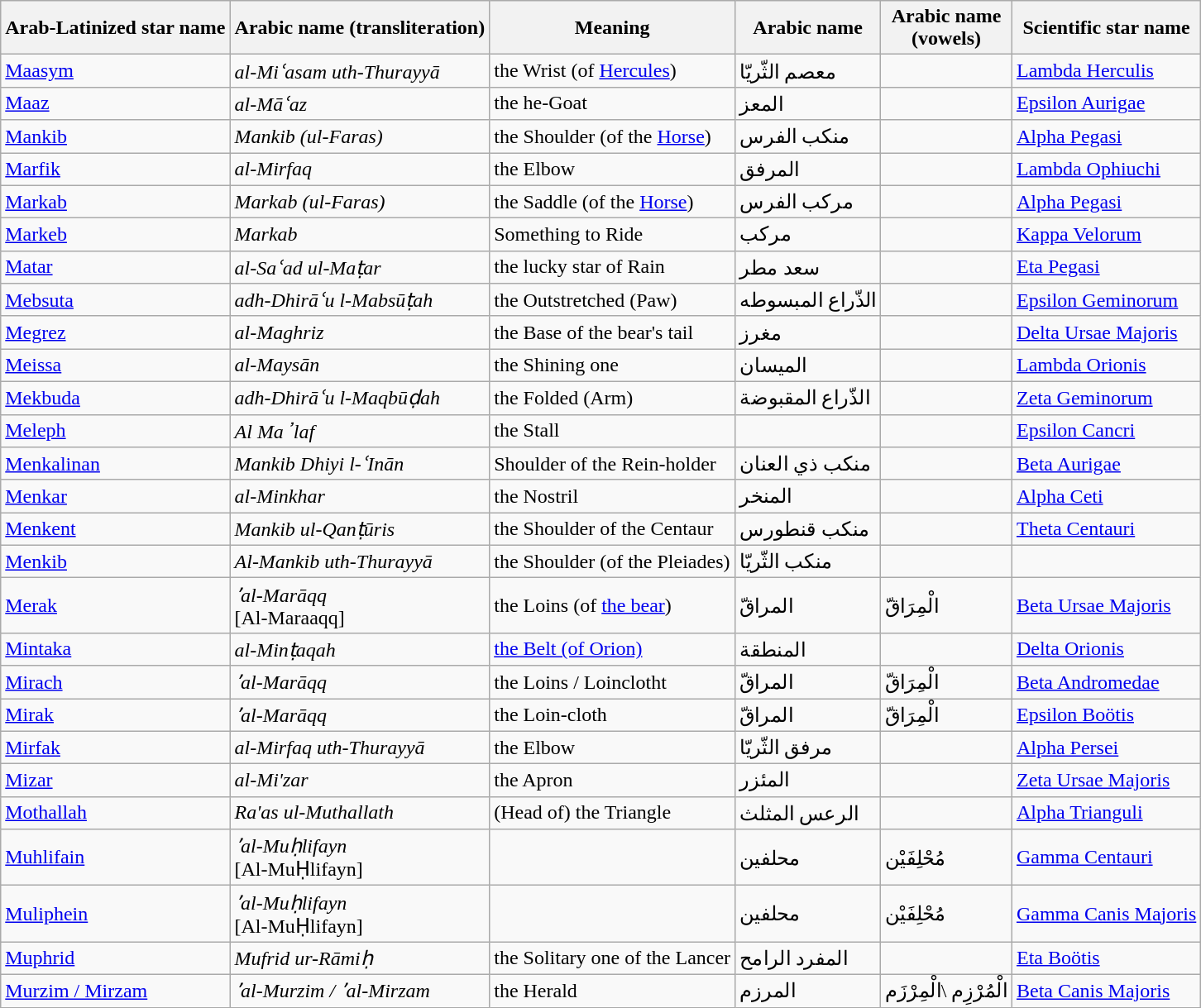<table class="wikitable">
<tr>
<th>Arab-Latinized star name</th>
<th>Arabic name (transliteration)</th>
<th>Meaning</th>
<th>Arabic name</th>
<th>Arabic name<br>(vowels)</th>
<th>Scientific star name</th>
</tr>
<tr>
<td><a href='#'>Maasym</a></td>
<td><em>al-Miʿasam uth-Thurayyā</em></td>
<td>the Wrist (of <a href='#'>Hercules</a>)</td>
<td>معصم الثّريّا</td>
<td></td>
<td><a href='#'>Lambda Herculis</a></td>
</tr>
<tr>
<td><a href='#'>Maaz</a></td>
<td><em>al-Māʿaz</em></td>
<td>the he-Goat</td>
<td>المعز</td>
<td></td>
<td><a href='#'>Epsilon Aurigae</a></td>
</tr>
<tr>
<td><a href='#'>Mankib</a></td>
<td><em>Mankib (ul-Faras)</em></td>
<td>the Shoulder (of the <a href='#'>Horse</a>)</td>
<td>منكب الفرس</td>
<td></td>
<td><a href='#'>Alpha Pegasi</a></td>
</tr>
<tr>
<td><a href='#'>Marfik</a></td>
<td><em>al-Mirfaq</em></td>
<td>the Elbow</td>
<td>المرفق</td>
<td></td>
<td><a href='#'>Lambda Ophiuchi</a></td>
</tr>
<tr>
<td><a href='#'>Markab</a></td>
<td><em>Markab (ul-Faras)</em></td>
<td>the Saddle (of the <a href='#'>Horse</a>)</td>
<td>مركب الفرس</td>
<td></td>
<td><a href='#'>Alpha Pegasi</a></td>
</tr>
<tr>
<td><a href='#'>Markeb</a></td>
<td><em>Markab</em></td>
<td>Something to Ride</td>
<td>مركب</td>
<td></td>
<td><a href='#'>Kappa Velorum</a></td>
</tr>
<tr>
<td><a href='#'>Matar</a></td>
<td><em>al-Saʿad ul-Maṭar</em></td>
<td>the lucky star of Rain</td>
<td>سعد مطر</td>
<td></td>
<td><a href='#'>Eta Pegasi</a></td>
</tr>
<tr>
<td><a href='#'>Mebsuta</a></td>
<td><em>adh-Dhirāʿu l-Mabsūṭah</em></td>
<td>the Outstretched (Paw)</td>
<td>الذّراع المبسوطه</td>
<td></td>
<td><a href='#'>Epsilon Geminorum</a></td>
</tr>
<tr>
<td><a href='#'>Megrez</a></td>
<td><em>al-Maghriz</em></td>
<td>the Base of the bear's tail</td>
<td>مغرز</td>
<td></td>
<td><a href='#'>Delta Ursae Majoris</a></td>
</tr>
<tr>
<td><a href='#'>Meissa</a></td>
<td><em>al-Maysān</em></td>
<td>the Shining one</td>
<td>الميسان</td>
<td></td>
<td><a href='#'>Lambda Orionis</a></td>
</tr>
<tr>
<td><a href='#'>Mekbuda</a></td>
<td><em>adh-Dhirāʿu l-Maqbūḍah</em></td>
<td>the Folded (Arm)</td>
<td>الذّراع المقبوضة</td>
<td></td>
<td><a href='#'>Zeta Geminorum</a></td>
</tr>
<tr>
<td><a href='#'>Meleph</a></td>
<td><em>Al Ma᾽laf</em></td>
<td>the Stall</td>
<td></td>
<td></td>
<td><a href='#'>Epsilon Cancri</a></td>
</tr>
<tr>
<td><a href='#'>Menkalinan</a></td>
<td><em>Mankib Dhiyi l-ʿInān</em></td>
<td>Shoulder of the Rein-holder</td>
<td>منكب ذي العنان</td>
<td></td>
<td><a href='#'>Beta Aurigae</a></td>
</tr>
<tr>
<td><a href='#'>Menkar</a></td>
<td><em>al-Minkhar</em></td>
<td>the Nostril</td>
<td>المنخر</td>
<td></td>
<td><a href='#'>Alpha Ceti</a></td>
</tr>
<tr>
<td><a href='#'>Menkent</a></td>
<td><em>Mankib ul-Qanṭūris</em></td>
<td>the Shoulder of the Centaur</td>
<td>منكب قنطورس</td>
<td></td>
<td><a href='#'>Theta Centauri</a></td>
</tr>
<tr>
<td><a href='#'>Menkib</a></td>
<td><em>Al-Mankib uth-Thurayyā</em></td>
<td>the Shoulder (of the Pleiades)</td>
<td>منكب الثّريّا</td>
<td></td>
</tr>
<tr>
<td><a href='#'>Merak</a></td>
<td><em>ʼal-Marāqq</em><br>[Al-Maraaqq]</td>
<td>the Loins (of <a href='#'>the bear</a>)</td>
<td>المراقّ</td>
<td>الْمِرَاقّ</td>
<td><a href='#'>Beta Ursae Majoris</a></td>
</tr>
<tr>
<td><a href='#'>Mintaka</a></td>
<td><em>al-Minṭaqah</em></td>
<td><a href='#'>the Belt (of Orion)</a></td>
<td>المنطقة</td>
<td></td>
<td><a href='#'>Delta Orionis</a></td>
</tr>
<tr>
<td><a href='#'>Mirach</a></td>
<td><em>ʼal-Marāqq</em></td>
<td>the Loins / Loinclotht</td>
<td>المراقّ</td>
<td>الْمِرَاقّ</td>
<td><a href='#'>Beta Andromedae</a></td>
</tr>
<tr>
<td><a href='#'>Mirak</a></td>
<td><em>ʼal-Marāqq</em></td>
<td>the Loin-cloth</td>
<td>المراقّ</td>
<td>الْمِرَاقّ</td>
<td><a href='#'>Epsilon Boötis</a></td>
</tr>
<tr>
<td><a href='#'>Mirfak</a></td>
<td><em>al-Mirfaq uth-Thurayyā</em></td>
<td>the Elbow</td>
<td>مرفق الثّريّا</td>
<td></td>
<td><a href='#'>Alpha Persei</a></td>
</tr>
<tr>
<td><a href='#'>Mizar</a></td>
<td><em>al-Mi'zar</em></td>
<td>the Apron</td>
<td>المئزر</td>
<td></td>
<td><a href='#'>Zeta Ursae Majoris</a></td>
</tr>
<tr>
<td><a href='#'>Mothallah</a></td>
<td><em>Ra'as ul-Muthallath</em></td>
<td>(Head of) the Triangle</td>
<td>الرعس المثلث</td>
<td></td>
<td><a href='#'>Alpha Trianguli</a></td>
</tr>
<tr>
<td><a href='#'>Muhlifain</a></td>
<td><em>ʼal-Muḥlifayn</em><br>[Al-MuḤlifayn]</td>
<td></td>
<td>محلفين</td>
<td>مُحْلِفَيْن</td>
<td><a href='#'>Gamma Centauri</a></td>
</tr>
<tr>
<td><a href='#'>Muliphein</a></td>
<td><em>ʼal-Muḥlifayn</em><br>[Al-MuḤlifayn]</td>
<td></td>
<td>محلفين</td>
<td>مُحْلِفَيْن</td>
<td><a href='#'>Gamma Canis Majoris</a></td>
</tr>
<tr>
<td><a href='#'>Muphrid</a></td>
<td><em>Mufrid ur-Rāmiḥ</em></td>
<td>the Solitary one of the Lancer</td>
<td>المفرد الرامح</td>
<td></td>
<td><a href='#'>Eta Boötis</a></td>
</tr>
<tr>
<td><a href='#'>Murzim / Mirzam</a></td>
<td><em>ʼal-Murzim / ʼal-Mirzam</em></td>
<td>the Herald</td>
<td>المرزم</td>
<td>الْمُرْزِم \الْمِرْزَم</td>
<td><a href='#'>Beta Canis Majoris</a></td>
</tr>
</table>
